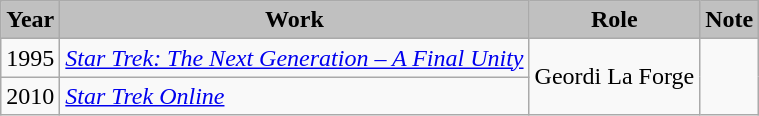<table class="wikitable">
<tr>
<th style="background: #C0C0C0">Year</th>
<th style="background: #C0C0C0">Work</th>
<th style="background: #C0C0C0">Role</th>
<th style="background: #C0C0C0">Note</th>
</tr>
<tr>
<td>1995</td>
<td><em><a href='#'>Star Trek: The Next Generation – A Final Unity</a></em></td>
<td rowspan="2">Geordi La Forge</td>
<td rowspan="2"></td>
</tr>
<tr>
<td>2010</td>
<td><em><a href='#'>Star Trek Online</a></em></td>
</tr>
</table>
